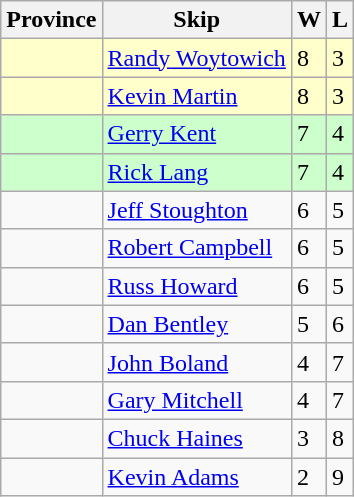<table class="wikitable">
<tr>
<th>Province</th>
<th>Skip</th>
<th>W</th>
<th>L</th>
</tr>
<tr bgcolor=#ffffcc>
<td></td>
<td><a href='#'>Randy Woytowich</a></td>
<td>8</td>
<td>3</td>
</tr>
<tr bgcolor=#ffffcc>
<td></td>
<td><a href='#'>Kevin Martin</a></td>
<td>8</td>
<td>3</td>
</tr>
<tr bgcolor=#ccffcc>
<td></td>
<td><a href='#'>Gerry Kent</a></td>
<td>7</td>
<td>4</td>
</tr>
<tr bgcolor=#ccffcc>
<td></td>
<td><a href='#'>Rick Lang</a></td>
<td>7</td>
<td>4</td>
</tr>
<tr>
<td></td>
<td><a href='#'>Jeff Stoughton</a></td>
<td>6</td>
<td>5</td>
</tr>
<tr>
<td></td>
<td><a href='#'>Robert Campbell</a></td>
<td>6</td>
<td>5</td>
</tr>
<tr>
<td></td>
<td><a href='#'>Russ Howard</a></td>
<td>6</td>
<td>5</td>
</tr>
<tr>
<td></td>
<td><a href='#'>Dan Bentley</a></td>
<td>5</td>
<td>6</td>
</tr>
<tr>
<td></td>
<td><a href='#'>John Boland</a></td>
<td>4</td>
<td>7</td>
</tr>
<tr>
<td></td>
<td><a href='#'>Gary Mitchell</a></td>
<td>4</td>
<td>7</td>
</tr>
<tr>
<td></td>
<td><a href='#'>Chuck Haines</a></td>
<td>3</td>
<td>8</td>
</tr>
<tr>
<td></td>
<td><a href='#'>Kevin Adams</a></td>
<td>2</td>
<td>9</td>
</tr>
</table>
